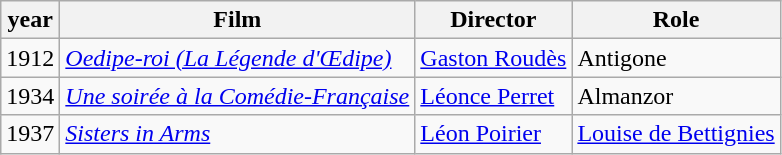<table class=wikitable>
<tr>
<th>year</th>
<th>Film</th>
<th>Director</th>
<th>Role</th>
</tr>
<tr>
<td>1912</td>
<td><em><a href='#'>Oedipe-roi (La Légende d'Œdipe)</a></em></td>
<td><a href='#'>Gaston Roudès</a></td>
<td>Antigone</td>
</tr>
<tr>
<td>1934</td>
<td><em><a href='#'>Une soirée à la Comédie-Française</a></em></td>
<td><a href='#'>Léonce Perret</a></td>
<td>Almanzor</td>
</tr>
<tr>
<td>1937</td>
<td><em><a href='#'>Sisters in Arms</a></em></td>
<td><a href='#'>Léon Poirier</a></td>
<td><a href='#'>Louise de Bettignies</a></td>
</tr>
</table>
